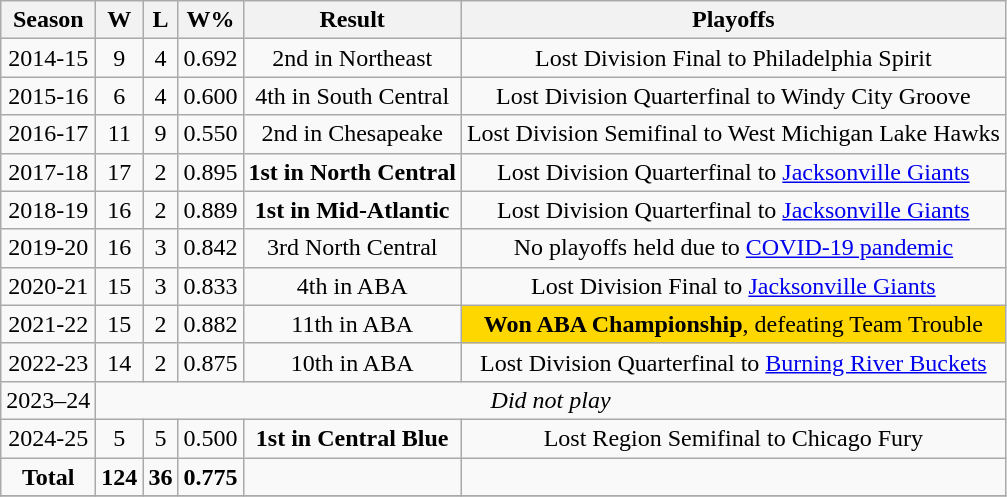<table class="wikitable" style="text-align:center">
<tr>
<th>Season</th>
<th>W</th>
<th>L</th>
<th>W%</th>
<th>Result</th>
<th>Playoffs</th>
</tr>
<tr>
<td>2014-15</td>
<td>9</td>
<td>4</td>
<td>0.692</td>
<td>2nd in Northeast</td>
<td>Lost Division Final to Philadelphia Spirit</td>
</tr>
<tr>
<td>2015-16</td>
<td>6</td>
<td>4</td>
<td>0.600</td>
<td>4th in South Central</td>
<td>Lost Division Quarterfinal to Windy City Groove</td>
</tr>
<tr>
<td>2016-17</td>
<td>11</td>
<td>9</td>
<td>0.550</td>
<td>2nd in Chesapeake</td>
<td>Lost Division Semifinal to West Michigan Lake Hawks</td>
</tr>
<tr>
<td>2017-18</td>
<td>17</td>
<td>2</td>
<td>0.895</td>
<td><strong>1st in North Central</strong></td>
<td>Lost Division Quarterfinal to <a href='#'>Jacksonville Giants</a></td>
</tr>
<tr>
<td>2018-19</td>
<td>16</td>
<td>2</td>
<td>0.889</td>
<td><strong>1st in Mid-Atlantic</strong></td>
<td>Lost Division Quarterfinal to <a href='#'>Jacksonville Giants</a></td>
</tr>
<tr>
<td>2019-20</td>
<td>16</td>
<td>3</td>
<td>0.842</td>
<td>3rd North Central</td>
<td>No playoffs held due to <a href='#'>COVID-19 pandemic</a></td>
</tr>
<tr>
<td>2020-21</td>
<td>15</td>
<td>3</td>
<td>0.833</td>
<td>4th in ABA</td>
<td>Lost Division Final to <a href='#'>Jacksonville Giants</a></td>
</tr>
<tr>
<td>2021-22</td>
<td>15</td>
<td>2</td>
<td>0.882</td>
<td>11th in ABA</td>
<td bgcolor=gold><strong>Won ABA Championship</strong>, defeating Team Trouble</td>
</tr>
<tr>
<td>2022-23</td>
<td>14</td>
<td>2</td>
<td>0.875</td>
<td>10th in ABA</td>
<td>Lost Division Quarterfinal to <a href='#'>Burning River Buckets</a></td>
</tr>
<tr>
<td>2023–24</td>
<td colspan=5 align=center><em>Did not play</em></td>
</tr>
<tr>
<td>2024-25</td>
<td>5</td>
<td>5</td>
<td>0.500</td>
<td><strong>1st in Central Blue</strong></td>
<td>Lost Region Semifinal to Chicago Fury</td>
</tr>
<tr>
<td><strong>Total</strong></td>
<td><strong>124</strong></td>
<td><strong>36</strong></td>
<td><strong>0.775</strong></td>
<td></td>
<td></td>
</tr>
<tr>
</tr>
</table>
